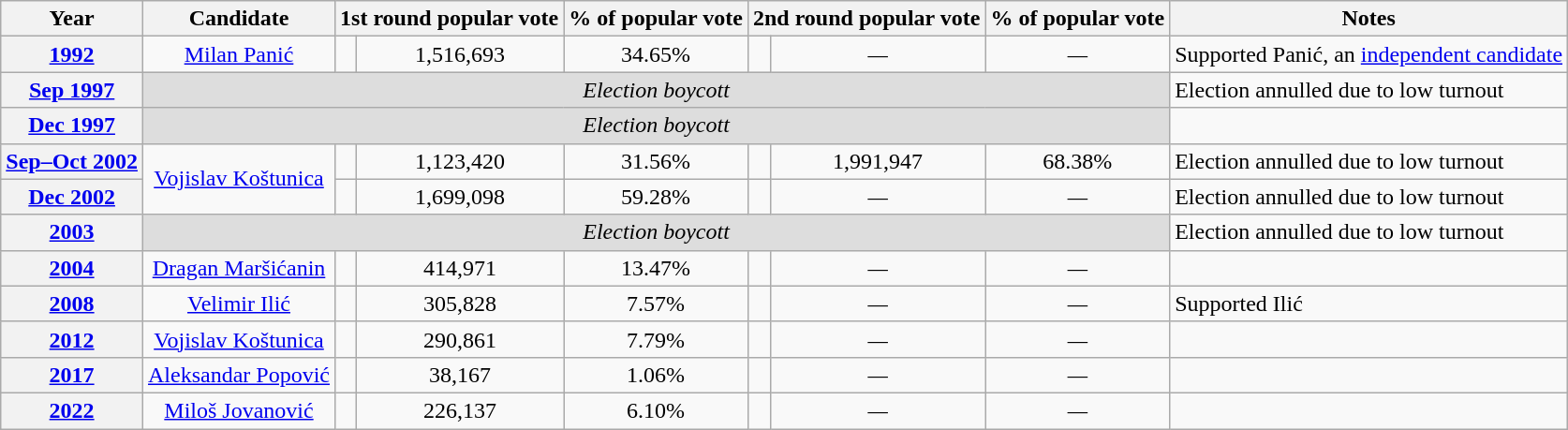<table class="wikitable" style="text-align:center">
<tr>
<th>Year</th>
<th>Candidate</th>
<th colspan="2">1st round popular vote</th>
<th>% of popular vote</th>
<th colspan="2">2nd round popular vote</th>
<th>% of popular vote</th>
<th>Notes</th>
</tr>
<tr>
<th><a href='#'>1992</a></th>
<td><a href='#'>Milan Panić</a></td>
<td></td>
<td>1,516,693</td>
<td>34.65%</td>
<td></td>
<td><em>—</em></td>
<td><em>—</em></td>
<td style="text-align: left">Supported Panić, an <a href='#'>independent candidate</a></td>
</tr>
<tr>
<th><a href='#'>Sep 1997</a></th>
<td colspan="7" style="background:#ddd"><em>Election boycott</em></td>
<td style="text-align: left">Election annulled due to low turnout</td>
</tr>
<tr>
<th><a href='#'>Dec 1997</a></th>
<td colspan="7" style="background:#ddd"><em>Election boycott</em></td>
<td></td>
</tr>
<tr>
<th><a href='#'>Sep–Oct 2002</a></th>
<td rowspan="2"><a href='#'>Vojislav Koštunica</a></td>
<td></td>
<td>1,123,420</td>
<td>31.56%</td>
<td></td>
<td>1,991,947</td>
<td>68.38%</td>
<td style="text-align: left">Election annulled due to low turnout</td>
</tr>
<tr>
<th><a href='#'>Dec 2002</a></th>
<td></td>
<td>1,699,098</td>
<td>59.28%</td>
<td></td>
<td><em>—</em></td>
<td><em>—</em></td>
<td style="text-align: left">Election annulled due to low turnout</td>
</tr>
<tr>
<th><a href='#'>2003</a></th>
<td colspan="7" style="background:#ddd"><em>Election boycott</em></td>
<td style="text-align: left">Election annulled due to low turnout</td>
</tr>
<tr>
<th><a href='#'>2004</a></th>
<td><a href='#'>Dragan Maršićanin</a></td>
<td></td>
<td>414,971</td>
<td>13.47%</td>
<td></td>
<td><em>—</em></td>
<td><em>—</em></td>
<td></td>
</tr>
<tr>
<th><a href='#'>2008</a></th>
<td><a href='#'>Velimir Ilić</a></td>
<td></td>
<td>305,828</td>
<td>7.57%</td>
<td></td>
<td><em>—</em></td>
<td><em>—</em></td>
<td style="text-align: left">Supported Ilić</td>
</tr>
<tr>
<th><a href='#'>2012</a></th>
<td><a href='#'>Vojislav Koštunica</a></td>
<td></td>
<td>290,861</td>
<td>7.79%</td>
<td></td>
<td><em>—</em></td>
<td><em>—</em></td>
<td></td>
</tr>
<tr>
<th><a href='#'>2017</a></th>
<td><a href='#'>Aleksandar Popović</a></td>
<td></td>
<td>38,167</td>
<td>1.06%</td>
<td></td>
<td><em>—</em></td>
<td><em>—</em></td>
<td></td>
</tr>
<tr>
<th><a href='#'>2022</a></th>
<td><a href='#'>Miloš Jovanović</a></td>
<td></td>
<td>226,137</td>
<td>6.10%</td>
<td></td>
<td><em>—</em></td>
<td><em>—</em></td>
<td></td>
</tr>
</table>
